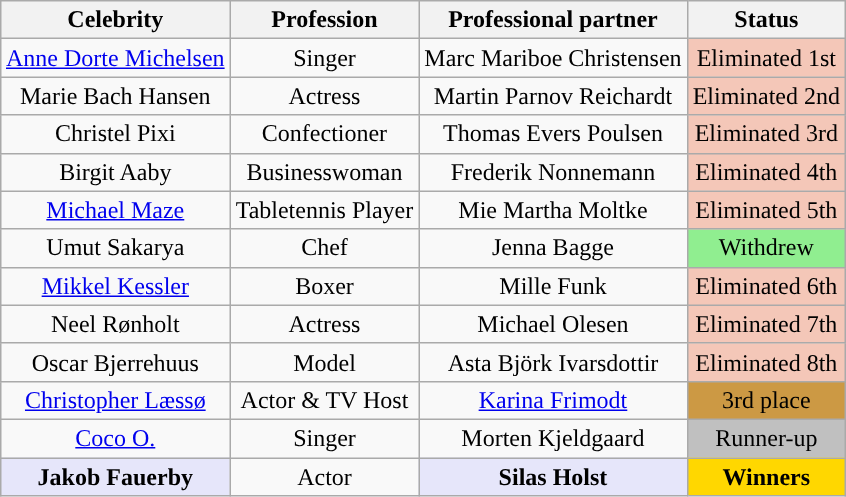<table class= "wikitable sortable" style="text-align: center; margin:auto; align: center">
<tr>
<th>Celebrity</th>
<th>Profession</th>
<th>Professional partner</th>
<th>Status</th>
</tr>
<tr>
<td><a href='#'>Anne Dorte Michelsen</a></td>
<td>Singer</td>
<td>Marc Mariboe Christensen</td>
<td style="background:#f4c7b8;">Eliminated 1st</td>
</tr>
<tr>
<td>Marie Bach Hansen</td>
<td>Actress</td>
<td>Martin Parnov Reichardt</td>
<td style="background:#f4c7b8;">Eliminated 2nd</td>
</tr>
<tr>
<td>Christel Pixi</td>
<td>Confectioner</td>
<td>Thomas Evers Poulsen</td>
<td style="background:#f4c7b8;">Eliminated 3rd</td>
</tr>
<tr>
<td>Birgit Aaby</td>
<td>Businesswoman</td>
<td>Frederik Nonnemann</td>
<td style="background:#f4c7b8;">Eliminated 4th</td>
</tr>
<tr>
<td><a href='#'>Michael Maze</a></td>
<td>Tabletennis Player</td>
<td>Mie Martha Moltke</td>
<td style="background:#f4c7b8;">Eliminated 5th</td>
</tr>
<tr>
<td>Umut Sakarya</td>
<td>Chef</td>
<td>Jenna Bagge</td>
<td style="background:lightgreen;">Withdrew</td>
</tr>
<tr>
<td><a href='#'>Mikkel Kessler</a></td>
<td>Boxer</td>
<td>Mille Funk</td>
<td style="background:#f4c7b8;">Eliminated 6th</td>
</tr>
<tr>
<td>Neel Rønholt</td>
<td>Actress</td>
<td>Michael Olesen</td>
<td style="background:#f4c7b8;">Eliminated 7th</td>
</tr>
<tr>
<td>Oscar Bjerrehuus</td>
<td>Model</td>
<td>Asta Björk Ivarsdottir</td>
<td style="background:#f4c7b8;">Eliminated 8th</td>
</tr>
<tr>
<td><a href='#'>Christopher Læssø</a></td>
<td>Actor & TV Host</td>
<td><a href='#'>Karina Frimodt</a></td>
<td style="background:#c94;">3rd place</td>
</tr>
<tr>
<td><a href='#'>Coco O.</a></td>
<td>Singer</td>
<td>Morten Kjeldgaard</td>
<td style="background:silver;">Runner-up</td>
</tr>
<tr>
<td style="background:lavender;"><strong>Jakob Fauerby</strong></td>
<td>Actor</td>
<td style="background:lavender;"><strong>Silas Holst</strong></td>
<td style="background:gold;"><strong>Winners</strong></td>
</tr>
</table>
